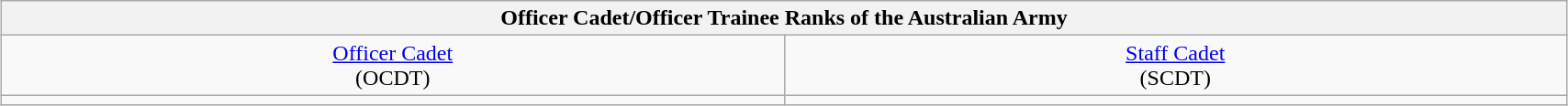<table class="wikitable"  style="margin:0.2em auto; width:90%;">
<tr>
<th colspan=2>Officer Cadet/Officer Trainee Ranks of the Australian Army</th>
</tr>
<tr align=center>
<td width="50%"><a href='#'>Officer Cadet</a><br>(OCDT)</td>
<td width="50%"><a href='#'>Staff Cadet</a><br>(SCDT)</td>
</tr>
<tr style="text-align:center;">
<td></td>
<td></td>
</tr>
</table>
